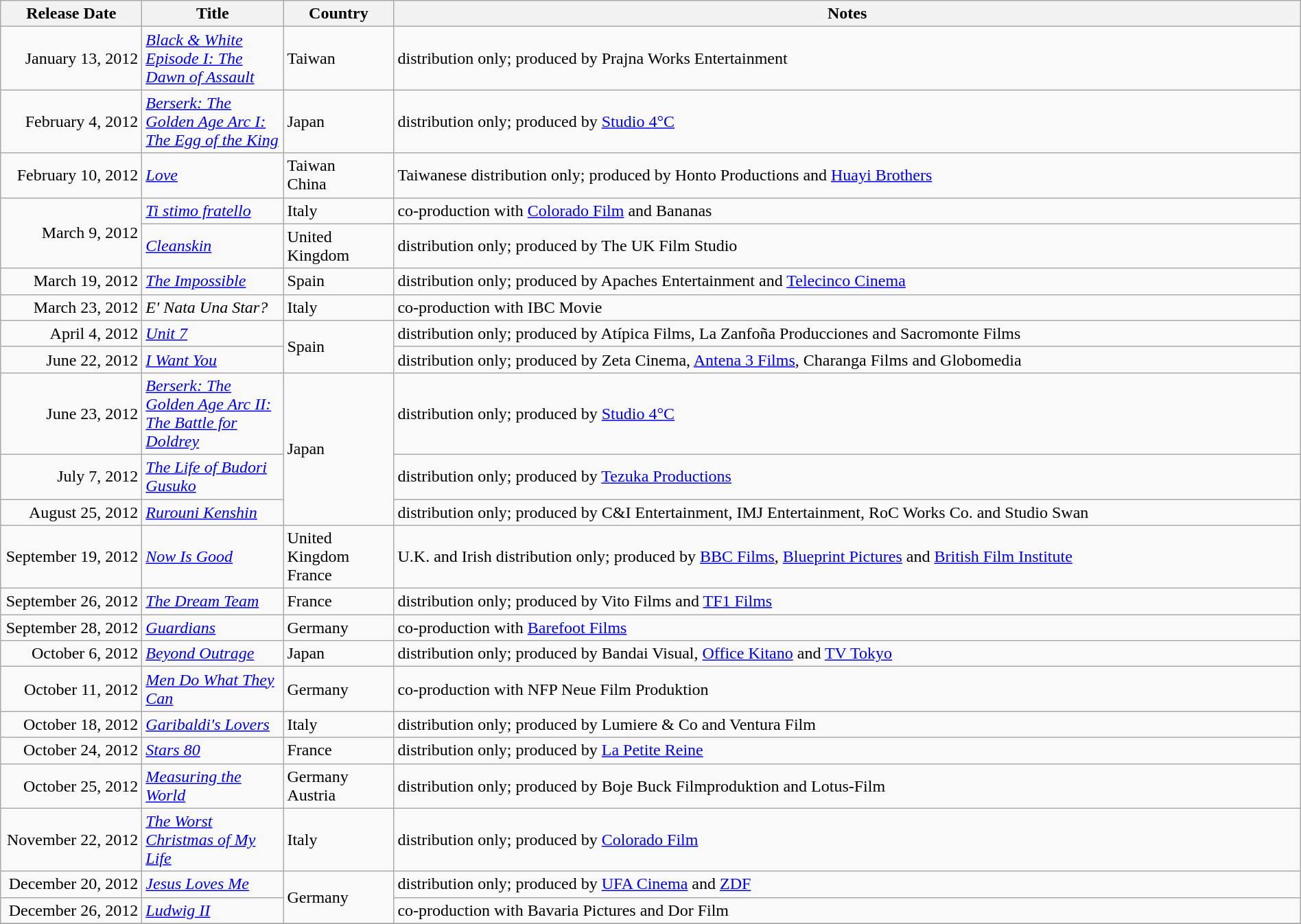<table class="wikitable sortable" style="width:100%;">
<tr>
<th scope="col" style=width:130px;">Release Date</th>
<th scope="col" style=width:130px;">Title</th>
<th scope="col" style=width:100px;">Country</th>
<th>Notes</th>
</tr>
<tr>
<td style="text-align:right;">January 13, 2012</td>
<td><em><a href='#'>Black & White Episode I: The Dawn of Assault</a></em></td>
<td>Taiwan</td>
<td>distribution only; produced by Prajna Works Entertainment</td>
</tr>
<tr>
<td style="text-align:right;">February 4, 2012</td>
<td><em><a href='#'>Berserk: The Golden Age Arc I: The Egg of the King</a></em></td>
<td>Japan</td>
<td>distribution only; produced by <a href='#'>Studio 4°C</a></td>
</tr>
<tr>
<td style="text-align:right;">February 10, 2012</td>
<td><em><a href='#'>Love</a></em></td>
<td>Taiwan <br> China</td>
<td>Taiwanese distribution only; produced by Honto Productions and <a href='#'>Huayi Brothers</a></td>
</tr>
<tr>
<td rowspan="2" style="text-align:right;">March 9, 2012</td>
<td><em><a href='#'>Ti stimo fratello</a></em></td>
<td>Italy</td>
<td>co-production with <a href='#'>Colorado Film</a> and Bananas</td>
</tr>
<tr>
<td><em><a href='#'>Cleanskin</a></em></td>
<td>United Kingdom</td>
<td>distribution only; produced by The UK Film Studio</td>
</tr>
<tr>
<td style="text-align:right;">March 19, 2012</td>
<td><em><a href='#'>The Impossible</a></em></td>
<td>Spain</td>
<td>distribution only; produced by Apaches Entertainment and <a href='#'>Telecinco Cinema</a></td>
</tr>
<tr>
<td style="text-align:right;">March 23, 2012</td>
<td><em>E' Nata Una Star?</em></td>
<td>Italy</td>
<td>co-production with IBC Movie</td>
</tr>
<tr>
<td style="text-align:right;">April 4, 2012</td>
<td><em><a href='#'>Unit 7</a></em></td>
<td rowspan="2">Spain</td>
<td>distribution only; produced by Atípica Films, La Zanfoña Producciones and Sacromonte Films</td>
</tr>
<tr>
<td style="text-align:right;">June 22, 2012</td>
<td><em><a href='#'>I Want You</a></em></td>
<td>distribution only; produced by Zeta Cinema, <a href='#'>Antena 3 Films</a>, Charanga Films and Globomedia</td>
</tr>
<tr>
<td style="text-align:right;">June 23, 2012</td>
<td><em><a href='#'>Berserk: The Golden Age Arc II: The Battle for Doldrey</a></em></td>
<td rowspan="3">Japan</td>
<td>distribution only; produced by <a href='#'>Studio 4°C</a></td>
</tr>
<tr>
<td style="text-align:right;">July 7, 2012</td>
<td><em><a href='#'>The Life of Budori Gusuko</a></em></td>
<td>distribution only; produced by <a href='#'>Tezuka Productions</a></td>
</tr>
<tr>
<td style="text-align:right;">August 25, 2012</td>
<td><em><a href='#'>Rurouni Kenshin</a></em></td>
<td>distribution only; produced by C&I Entertainment, IMJ Entertainment, RoC Works Co. and Studio Swan</td>
</tr>
<tr>
<td style="text-align:right;">September 19, 2012</td>
<td><em><a href='#'>Now Is Good</a></em></td>
<td>United Kingdom <br> France</td>
<td>U.K. and Irish distribution only; produced by <a href='#'>BBC Films</a>, <a href='#'>Blueprint Pictures</a> and <a href='#'>British Film Institute</a></td>
</tr>
<tr>
<td style="text-align:right;">September 26, 2012</td>
<td><em> <a href='#'>The Dream Team</a></em></td>
<td>France</td>
<td>distribution only; produced by Vito Films and <a href='#'>TF1 Films</a></td>
</tr>
<tr>
<td style="text-align:right;">September 28, 2012</td>
<td><em><a href='#'>Guardians</a></em></td>
<td>Germany</td>
<td>co-production with <a href='#'>Barefoot Films</a></td>
</tr>
<tr>
<td style="text-align:right;">October 6, 2012</td>
<td><em><a href='#'>Beyond Outrage</a></em></td>
<td>Japan</td>
<td>distribution only; produced by Bandai Visual, <a href='#'>Office Kitano</a> and <a href='#'>TV Tokyo</a></td>
</tr>
<tr>
<td style="text-align:right;">October 11, 2012</td>
<td><em><a href='#'>Men Do What They Can</a></em></td>
<td>Germany</td>
<td>co-production with NFP Neue Film Produktion</td>
</tr>
<tr>
<td style="text-align:right;">October 18, 2012</td>
<td><em><a href='#'>Garibaldi's Lovers</a></em></td>
<td>Italy</td>
<td>distribution only; produced by Lumiere & Co and Ventura Film</td>
</tr>
<tr>
<td style="text-align:right;">October 24, 2012</td>
<td><em><a href='#'>Stars 80</a></em></td>
<td>France</td>
<td>distribution only; produced by <a href='#'>La Petite Reine</a></td>
</tr>
<tr>
<td style="text-align:right;">October 25, 2012</td>
<td><em><a href='#'>Measuring the World</a></em></td>
<td>Germany <br> Austria</td>
<td>distribution only; produced by Boje Buck Filmproduktion and Lotus-Film</td>
</tr>
<tr>
<td style="text-align:right;">November 22, 2012</td>
<td><em><a href='#'>The Worst Christmas of My Life</a></em></td>
<td>Italy</td>
<td>distribution only; produced by <a href='#'>Colorado Film</a></td>
</tr>
<tr>
<td style="text-align:right;">December 20, 2012</td>
<td><em><a href='#'>Jesus Loves Me</a></em></td>
<td rowspan="2">Germany</td>
<td>distribution only; produced by <a href='#'>UFA Cinema</a> and <a href='#'>ZDF</a></td>
</tr>
<tr>
<td style="text-align:right;">December 26, 2012</td>
<td><em><a href='#'>Ludwig II</a></em></td>
<td>co-production with Bavaria Pictures and Dor Film</td>
</tr>
<tr>
</tr>
</table>
